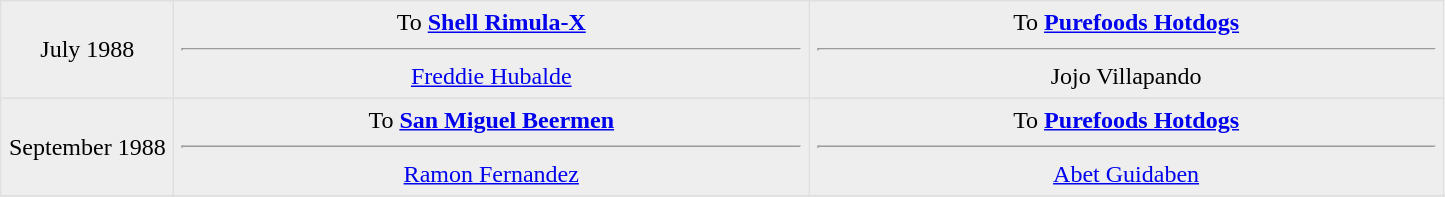<table border=1 style="border-collapse:collapse; text-align: center" bordercolor="#DFDFDF"  cellpadding="5">
<tr bgcolor="eeeeee">
<td style="width:12%">July 1988 <br></td>
<td style="width:44%" valign="top">To <strong><a href='#'>Shell Rimula-X</a></strong><hr><a href='#'>Freddie Hubalde</a></td>
<td style="width:44%" valign="top">To <strong><a href='#'>Purefoods Hotdogs</a></strong><hr>Jojo Villapando</td>
</tr>
<tr bgcolor="eeeeee">
<td style="width:12%">September 1988 <br></td>
<td style="width:44%" valign="top">To <strong><a href='#'>San Miguel Beermen</a></strong><hr><a href='#'>Ramon Fernandez</a></td>
<td style="width:44%" valign="top">To <strong><a href='#'>Purefoods Hotdogs</a></strong><hr><a href='#'>Abet Guidaben</a></td>
</tr>
<tr>
</tr>
</table>
